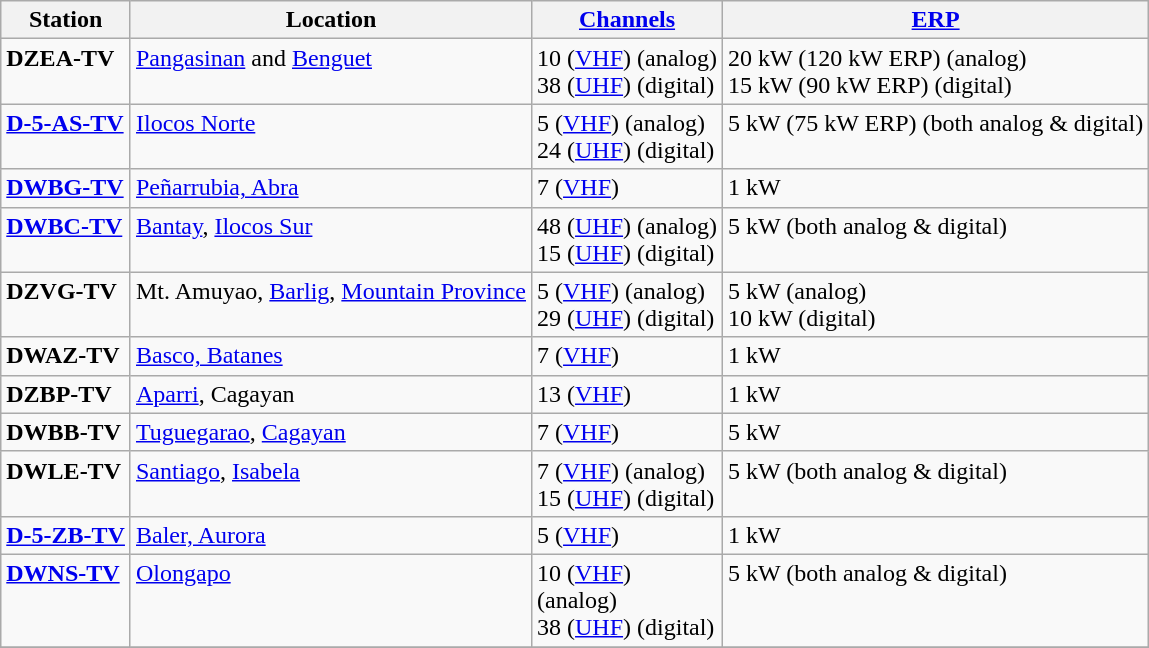<table class="wikitable">
<tr>
<th>Station</th>
<th>Location</th>
<th><a href='#'>Channels</a></th>
<th><a href='#'>ERP</a></th>
</tr>
<tr style="vertical-align: top; text-align: left;">
<td><strong>DZEA-TV</strong></td>
<td><a href='#'>Pangasinan</a> and <a href='#'>Benguet</a></td>
<td>10 (<a href='#'>VHF</a>) (analog)<br> 38 (<a href='#'>UHF</a>) (digital)</td>
<td>20 kW (120 kW ERP) (analog)<br>15 kW (90 kW ERP) (digital)</td>
</tr>
<tr style="vertical-align: top; text-align: left;">
<td><strong><a href='#'>D-5-AS-TV</a></strong></td>
<td><a href='#'>Ilocos Norte</a></td>
<td>5 (<a href='#'>VHF</a>) (analog)<br> 24 (<a href='#'>UHF</a>) (digital)</td>
<td>5 kW (75 kW ERP) (both analog & digital)</td>
</tr>
<tr style="vertical-align: top; text-align: left;">
<td><strong><a href='#'>DWBG-TV</a></strong></td>
<td><a href='#'>Peñarrubia, Abra</a></td>
<td>7 (<a href='#'>VHF</a>)</td>
<td>1 kW</td>
</tr>
<tr style="vertical-align: top; text-align: left;">
<td><strong><a href='#'>DWBC-TV</a></strong></td>
<td><a href='#'>Bantay</a>, <a href='#'>Ilocos Sur</a></td>
<td>48 (<a href='#'>UHF</a>) (analog) <br> 15 (<a href='#'>UHF</a>) (digital)</td>
<td>5 kW (both analog & digital)</td>
</tr>
<tr style="vertical-align: top; text-align: left;">
<td><strong>DZVG-TV</strong></td>
<td>Mt. Amuyao, <a href='#'>Barlig</a>, <a href='#'>Mountain Province</a></td>
<td>5 (<a href='#'>VHF</a>) (analog) <br>29 (<a href='#'>UHF</a>) (digital)</td>
<td>5 kW (analog) <br> 10 kW (digital)</td>
</tr>
<tr style="vertical-align: top; text-align: left;">
<td><strong>DWAZ-TV</strong></td>
<td><a href='#'>Basco, Batanes</a></td>
<td>7 (<a href='#'>VHF</a>)</td>
<td>1 kW</td>
</tr>
<tr style="vertical-align: top; text-align: left;">
<td><strong>DZBP-TV</strong></td>
<td><a href='#'>Aparri</a>, Cagayan</td>
<td>13 (<a href='#'>VHF</a>)</td>
<td>1 kW</td>
</tr>
<tr style="vertical-align: top; text-align: left;">
<td><strong>DWBB-TV</strong></td>
<td><a href='#'>Tuguegarao</a>, <a href='#'>Cagayan</a></td>
<td>7 (<a href='#'>VHF</a>)</td>
<td>5 kW</td>
</tr>
<tr style="vertical-align: top; text-align: left;">
<td><strong>DWLE-TV</strong></td>
<td><a href='#'>Santiago</a>, <a href='#'>Isabela</a></td>
<td>7 (<a href='#'>VHF</a>) (analog) <br> 15 (<a href='#'>UHF</a>) (digital)</td>
<td>5 kW (both analog & digital)</td>
</tr>
<tr style="vertical-align: top; text-align: left;">
<td><strong><a href='#'>D-5-ZB-TV</a></strong></td>
<td><a href='#'>Baler, Aurora</a></td>
<td>5 (<a href='#'>VHF</a>)</td>
<td>1 kW</td>
</tr>
<tr style="vertical-align: top; text-align: left;">
<td><strong><a href='#'>DWNS-TV</a></strong></td>
<td><a href='#'>Olongapo</a></td>
<td>10 (<a href='#'>VHF</a>)<br>(analog) <br> 38 (<a href='#'>UHF</a>) (digital)</td>
<td>5 kW (both analog & digital)</td>
</tr>
<tr style="vertical-align: top; text-align: left;">
</tr>
</table>
